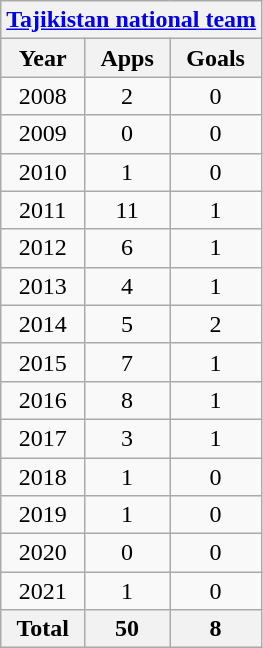<table class="wikitable" style="text-align:center">
<tr>
<th colspan=3><a href='#'>Tajikistan national team</a></th>
</tr>
<tr>
<th>Year</th>
<th>Apps</th>
<th>Goals</th>
</tr>
<tr>
<td>2008</td>
<td>2</td>
<td>0</td>
</tr>
<tr>
<td>2009</td>
<td>0</td>
<td>0</td>
</tr>
<tr>
<td>2010</td>
<td>1</td>
<td>0</td>
</tr>
<tr>
<td>2011</td>
<td>11</td>
<td>1</td>
</tr>
<tr>
<td>2012</td>
<td>6</td>
<td>1</td>
</tr>
<tr>
<td>2013</td>
<td>4</td>
<td>1</td>
</tr>
<tr>
<td>2014</td>
<td>5</td>
<td>2</td>
</tr>
<tr>
<td>2015</td>
<td>7</td>
<td>1</td>
</tr>
<tr>
<td>2016</td>
<td>8</td>
<td>1</td>
</tr>
<tr>
<td>2017</td>
<td>3</td>
<td>1</td>
</tr>
<tr>
<td>2018</td>
<td>1</td>
<td>0</td>
</tr>
<tr>
<td>2019</td>
<td>1</td>
<td>0</td>
</tr>
<tr>
<td>2020</td>
<td>0</td>
<td>0</td>
</tr>
<tr>
<td>2021</td>
<td>1</td>
<td>0</td>
</tr>
<tr>
<th>Total</th>
<th>50</th>
<th>8</th>
</tr>
</table>
